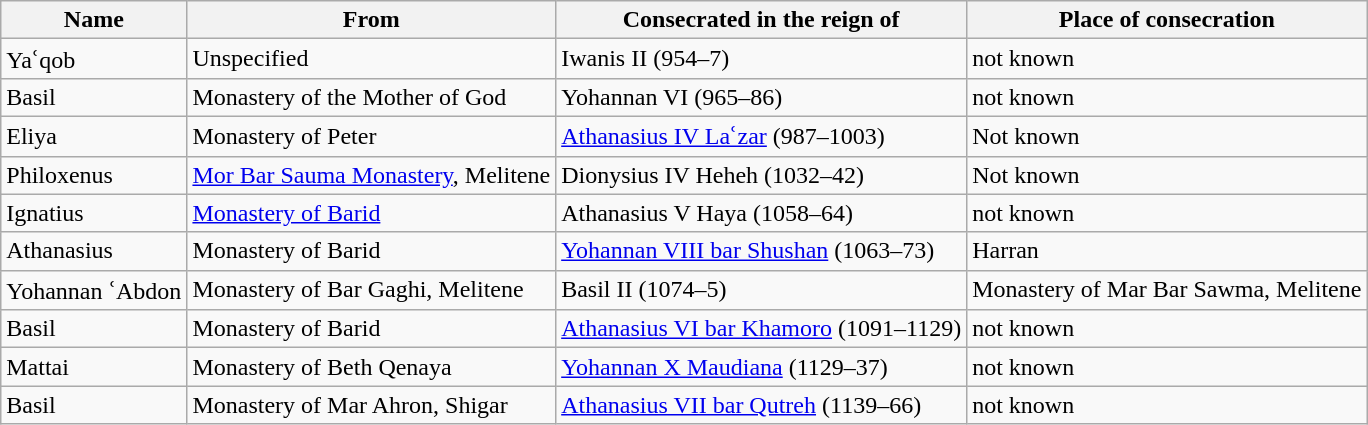<table class="wikitable">
<tr>
<th>Name</th>
<th>From</th>
<th>Consecrated in the reign of</th>
<th>Place of consecration</th>
</tr>
<tr>
<td>Yaʿqob</td>
<td>Unspecified</td>
<td>Iwanis II (954–7)</td>
<td>not known</td>
</tr>
<tr>
<td>Basil</td>
<td>Monastery of the Mother of God</td>
<td>Yohannan VI (965–86)</td>
<td>not known</td>
</tr>
<tr>
<td>Eliya</td>
<td>Monastery of Peter</td>
<td><a href='#'>Athanasius IV Laʿzar</a> (987–1003)</td>
<td>Not known</td>
</tr>
<tr>
<td>Philoxenus</td>
<td><a href='#'>Mor Bar Sauma Monastery</a>, Melitene</td>
<td>Dionysius IV Heheh (1032–42)</td>
<td>Not known</td>
</tr>
<tr>
<td>Ignatius</td>
<td><a href='#'>Monastery of Barid</a></td>
<td>Athanasius V Haya (1058–64)</td>
<td>not known</td>
</tr>
<tr>
<td>Athanasius</td>
<td>Monastery of Barid</td>
<td><a href='#'>Yohannan VIII bar Shushan</a> (1063–73)</td>
<td>Harran</td>
</tr>
<tr>
<td>Yohannan ʿAbdon</td>
<td>Monastery of Bar Gaghi, Melitene</td>
<td>Basil II (1074–5)</td>
<td>Monastery of Mar Bar Sawma, Melitene</td>
</tr>
<tr>
<td>Basil</td>
<td>Monastery of Barid</td>
<td><a href='#'>Athanasius VI bar Khamoro</a> (1091–1129)</td>
<td>not known</td>
</tr>
<tr>
<td>Mattai</td>
<td>Monastery of Beth Qenaya</td>
<td><a href='#'>Yohannan X Maudiana</a> (1129–37)</td>
<td>not known</td>
</tr>
<tr>
<td>Basil</td>
<td>Monastery of Mar Ahron, Shigar</td>
<td><a href='#'>Athanasius VII bar Qutreh</a> (1139–66)</td>
<td>not known</td>
</tr>
</table>
